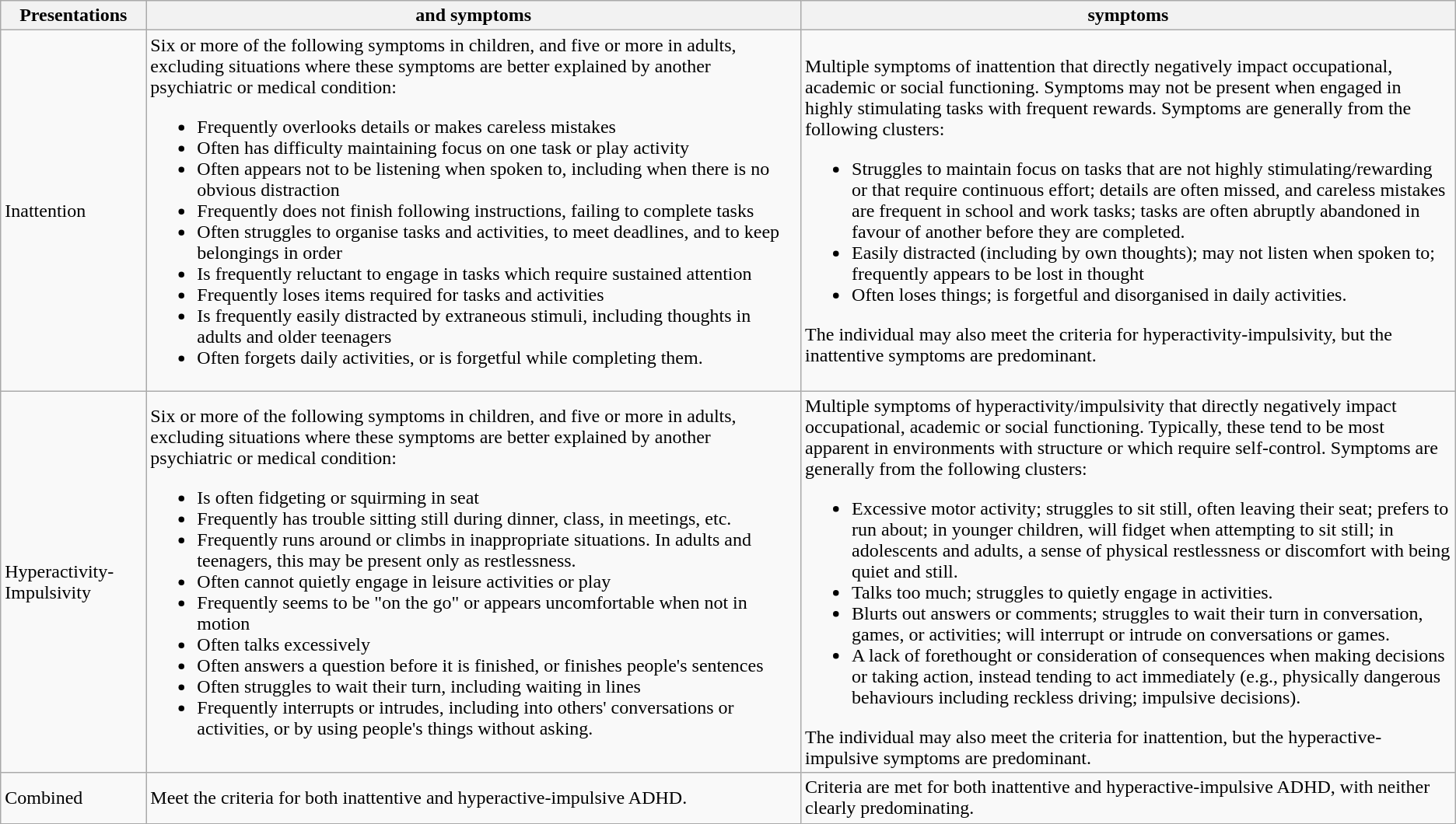<table class="wikitable">
<tr>
<th>Presentations</th>
<th width=45%> and  symptoms</th>
<th width=45%> symptoms</th>
</tr>
<tr>
<td>Inattention</td>
<td>Six or more of the following symptoms in children, and five or more in adults, excluding situations where these symptoms are better explained by another psychiatric or medical condition:<br><ul><li>Frequently overlooks details or makes careless mistakes</li><li>Often has difficulty maintaining focus on one task or play activity</li><li>Often appears not to be listening when spoken to, including when there is no obvious distraction</li><li>Frequently does not finish following instructions, failing to complete tasks</li><li>Often struggles to organise tasks and activities, to meet deadlines, and to keep belongings in order</li><li>Is frequently reluctant to engage in tasks which require sustained attention</li><li>Frequently loses items required for tasks and activities</li><li>Is frequently easily distracted by extraneous stimuli, including thoughts in adults and older teenagers</li><li>Often forgets daily activities, or is forgetful while completing them.</li></ul></td>
<td>Multiple symptoms of inattention that directly negatively impact occupational, academic or social functioning. Symptoms may not be present when engaged in highly stimulating tasks with frequent rewards. Symptoms are generally from the following clusters:<br><ul><li>Struggles to maintain focus on tasks that are not highly stimulating/rewarding or that require continuous effort; details are often missed, and careless mistakes are frequent in school and work tasks; tasks are often abruptly abandoned in favour of another before they are completed.</li><li>Easily distracted (including by own thoughts); may not listen when spoken to; frequently appears to be lost in thought</li><li>Often loses things; is forgetful and disorganised in daily activities.</li></ul>The individual may also meet the criteria for hyperactivity-impulsivity, but the inattentive symptoms are predominant.</td>
</tr>
<tr>
<td>Hyperactivity-Impulsivity</td>
<td>Six or more of the following symptoms in children, and five or more in adults, excluding situations where these symptoms are better explained by another psychiatric or medical condition:<br><ul><li>Is often fidgeting or squirming in seat</li><li>Frequently has trouble sitting still during dinner, class, in meetings, etc.</li><li>Frequently runs around or climbs in inappropriate situations. In adults and teenagers, this may be present only as restlessness.</li><li>Often cannot quietly engage in leisure activities or play</li><li>Frequently seems to be "on the go" or appears uncomfortable when not in motion</li><li>Often talks excessively</li><li>Often answers a question before it is finished, or finishes people's sentences</li><li>Often struggles to wait their turn, including waiting in lines</li><li>Frequently interrupts or intrudes, including into others' conversations or activities, or by using people's things without asking.</li></ul></td>
<td>Multiple symptoms of hyperactivity/impulsivity that directly negatively impact occupational, academic or social functioning. Typically, these tend to be most apparent in environments with structure or which require self-control. Symptoms are generally from the following clusters:<br><ul><li>Excessive motor activity; struggles to sit still, often leaving their seat; prefers to run about; in younger children, will fidget when attempting to sit still; in adolescents and adults, a sense of physical restlessness or discomfort with being quiet and still.</li><li>Talks too much; struggles to quietly engage in activities.</li><li>Blurts out answers or comments; struggles to wait their turn in conversation, games, or activities; will interrupt or intrude on conversations or games.</li><li>A lack of forethought or consideration of consequences when making decisions or taking action, instead tending to act immediately (e.g., physically dangerous behaviours including reckless driving; impulsive decisions).</li></ul>The individual may also meet the criteria for inattention, but the hyperactive-impulsive symptoms are predominant.</td>
</tr>
<tr>
<td>Combined</td>
<td>Meet the criteria for both inattentive and hyperactive-impulsive ADHD.</td>
<td>Criteria are met for both inattentive and hyperactive-impulsive ADHD, with neither clearly predominating.</td>
</tr>
</table>
